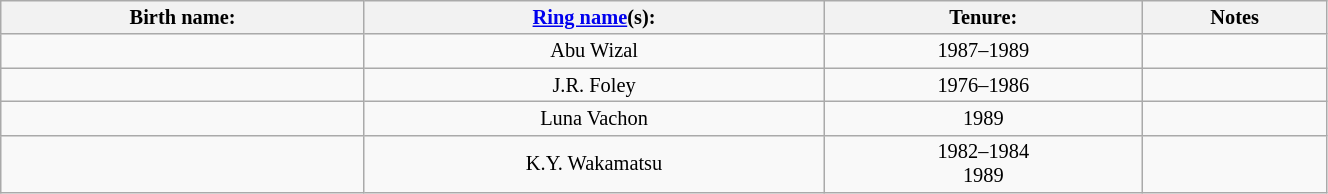<table class="sortable wikitable" style="font-size:85%; text-align:center; width:70%;">
<tr>
<th>Birth name:</th>
<th><a href='#'>Ring name</a>(s):</th>
<th>Tenure:</th>
<th>Notes</th>
</tr>
<tr>
<td></td>
<td>Abu Wizal</td>
<td sort>1987–1989</td>
<td></td>
</tr>
<tr>
<td></td>
<td>J.R. Foley</td>
<td sort>1976–1986</td>
<td></td>
</tr>
<tr>
<td></td>
<td>Luna Vachon</td>
<td sort>1989</td>
<td></td>
</tr>
<tr>
<td></td>
<td>K.Y. Wakamatsu</td>
<td sort>1982–1984<br>1989</td>
<td></td>
</tr>
</table>
